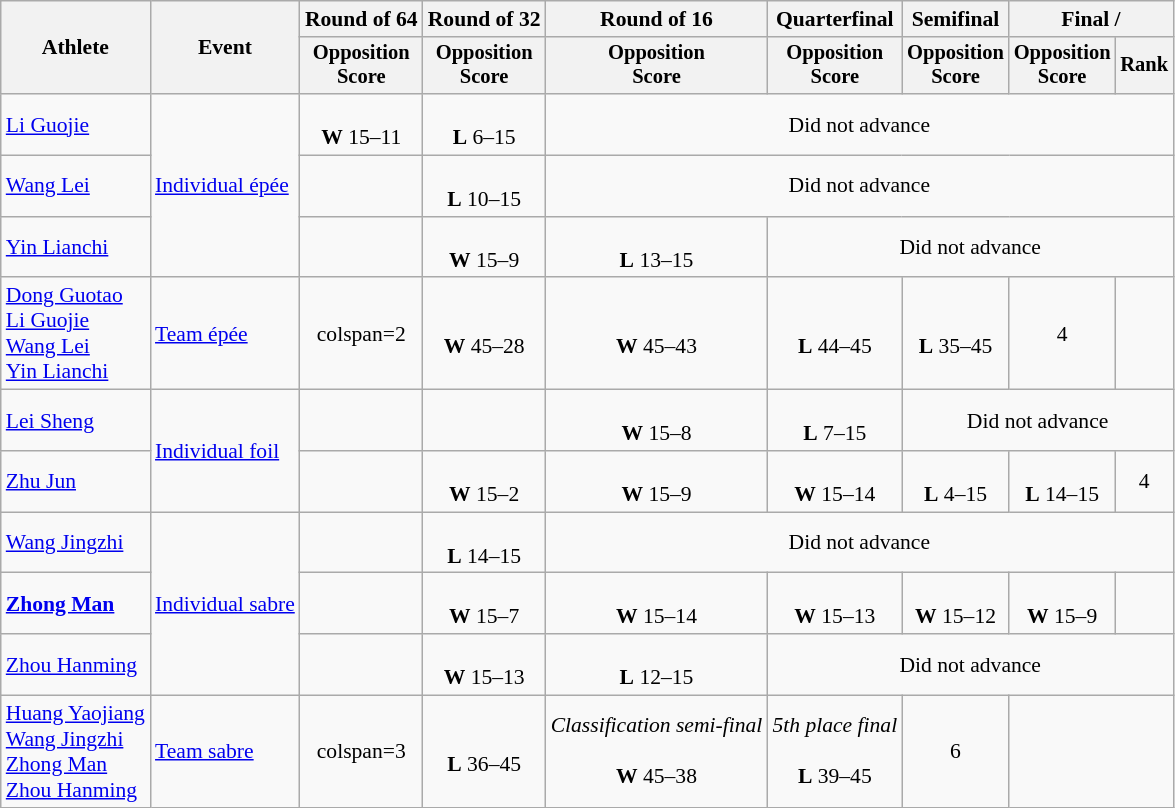<table class="wikitable" style="font-size:90%">
<tr>
<th rowspan="2">Athlete</th>
<th rowspan="2">Event</th>
<th>Round of 64</th>
<th>Round of 32</th>
<th>Round of 16</th>
<th>Quarterfinal</th>
<th>Semifinal</th>
<th colspan=2>Final / </th>
</tr>
<tr style="font-size:95%">
<th>Opposition <br> Score</th>
<th>Opposition <br> Score</th>
<th>Opposition <br> Score</th>
<th>Opposition <br> Score</th>
<th>Opposition <br> Score</th>
<th>Opposition <br> Score</th>
<th>Rank</th>
</tr>
<tr align=center>
<td align=left><a href='#'>Li Guojie</a></td>
<td align=left rowspan=3><a href='#'>Individual épée</a></td>
<td><br><strong>W</strong> 15–11</td>
<td><br><strong>L</strong> 6–15</td>
<td colspan=5>Did not advance</td>
</tr>
<tr align=center>
<td align=left><a href='#'>Wang Lei</a></td>
<td></td>
<td><br><strong>L</strong> 10–15</td>
<td colspan=5>Did not advance</td>
</tr>
<tr align=center>
<td align=left><a href='#'>Yin Lianchi</a></td>
<td></td>
<td><br><strong>W</strong> 15–9</td>
<td><br><strong>L</strong> 13–15</td>
<td colspan=4>Did not advance</td>
</tr>
<tr align=center>
<td align=left><a href='#'>Dong Guotao</a><br><a href='#'>Li Guojie</a><br><a href='#'>Wang Lei</a><br><a href='#'>Yin Lianchi</a></td>
<td align=left><a href='#'>Team épée</a></td>
<td>colspan=2 </td>
<td><br><strong>W</strong> 45–28</td>
<td><br><strong>W</strong> 45–43</td>
<td><br><strong>L</strong> 44–45</td>
<td><br><strong>L</strong> 35–45</td>
<td>4</td>
</tr>
<tr align=center>
<td align=left><a href='#'>Lei Sheng</a></td>
<td align=left rowspan=2><a href='#'>Individual foil</a></td>
<td></td>
<td></td>
<td><br><strong>W</strong> 15–8</td>
<td><br><strong>L</strong> 7–15</td>
<td colspan=3>Did not advance</td>
</tr>
<tr align=center>
<td align=left><a href='#'>Zhu Jun</a></td>
<td></td>
<td><br><strong>W</strong> 15–2</td>
<td><br><strong>W</strong> 15–9</td>
<td><br><strong>W</strong> 15–14</td>
<td><br><strong>L</strong> 4–15</td>
<td><br><strong>L</strong> 14–15</td>
<td>4</td>
</tr>
<tr align=center>
<td align=left><a href='#'>Wang Jingzhi</a></td>
<td align=left rowspan=3><a href='#'>Individual sabre</a></td>
<td></td>
<td><br><strong>L</strong> 14–15</td>
<td colspan=5>Did not advance</td>
</tr>
<tr align=center>
<td align=left><strong><a href='#'>Zhong Man</a></strong></td>
<td></td>
<td><br><strong>W</strong> 15–7</td>
<td><br><strong>W</strong> 15–14</td>
<td><br><strong>W</strong> 15–13</td>
<td><br><strong>W</strong> 15–12</td>
<td><br><strong>W</strong> 15–9</td>
<td></td>
</tr>
<tr align=center>
<td align=left><a href='#'>Zhou Hanming</a></td>
<td></td>
<td><br><strong>W</strong> 15–13</td>
<td><br><strong>L</strong> 12–15</td>
<td colspan=4>Did not advance</td>
</tr>
<tr align=center>
<td align=left><a href='#'>Huang Yaojiang</a><br><a href='#'>Wang Jingzhi</a><br><a href='#'>Zhong Man</a><br><a href='#'>Zhou Hanming</a></td>
<td align=left><a href='#'>Team sabre</a></td>
<td>colspan=3 </td>
<td><br><strong>L</strong> 36–45</td>
<td><em>Classification semi-final</em><br><br><strong>W</strong> 45–38</td>
<td><em>5th place final</em><br><br><strong>L</strong> 39–45</td>
<td>6</td>
</tr>
</table>
